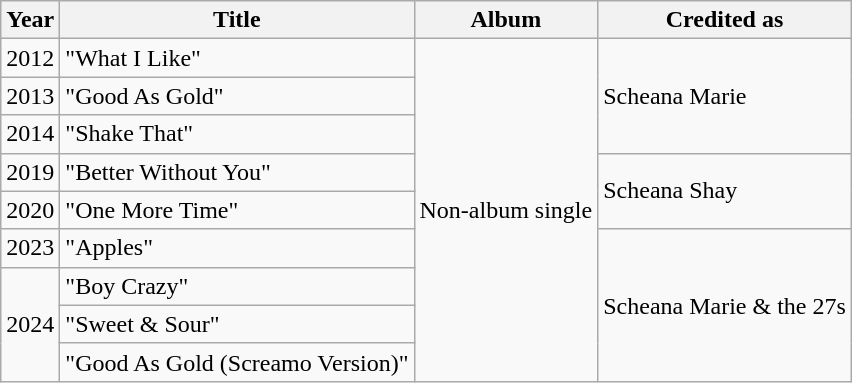<table class="wikitable">
<tr>
<th>Year</th>
<th>Title</th>
<th>Album</th>
<th>Credited as</th>
</tr>
<tr>
<td>2012</td>
<td>"What I Like"</td>
<td rowspan="9">Non-album single</td>
<td rowspan="3">Scheana Marie</td>
</tr>
<tr>
<td>2013</td>
<td>"Good As Gold"</td>
</tr>
<tr>
<td>2014</td>
<td>"Shake That"</td>
</tr>
<tr>
<td>2019</td>
<td>"Better Without You"</td>
<td rowspan="2">Scheana Shay</td>
</tr>
<tr>
<td>2020</td>
<td>"One More Time"</td>
</tr>
<tr>
<td>2023</td>
<td>"Apples"</td>
<td rowspan="4">Scheana Marie & the 27s</td>
</tr>
<tr>
<td rowspan="3">2024</td>
<td>"Boy Crazy"</td>
</tr>
<tr>
<td>"Sweet & Sour"</td>
</tr>
<tr>
<td>"Good As Gold (Screamo Version)"</td>
</tr>
</table>
